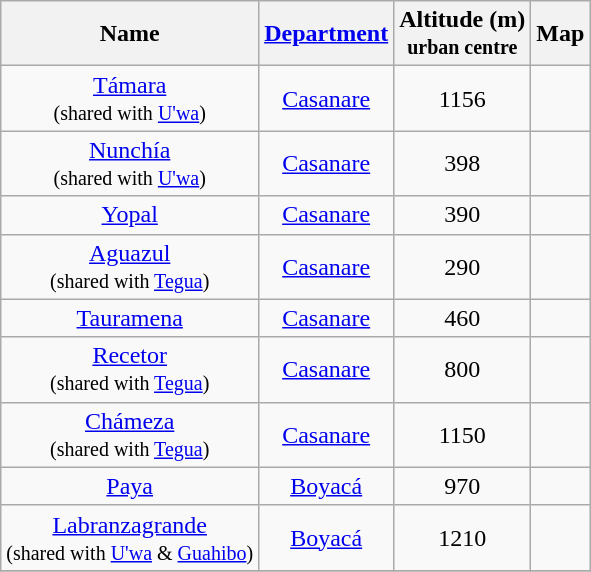<table class="wikitable sortable mw-collapsible mw-collapsed">
<tr>
<th scope="col">Name</th>
<th scope="col"><a href='#'>Department</a></th>
<th scope="col">Altitude (m)<br><small>urban centre</small></th>
<th scope="col">Map</th>
</tr>
<tr>
<td align=center><a href='#'>Támara</a><br><small>(shared with <a href='#'>U'wa</a>)</small></td>
<td align=center><a href='#'>Casanare</a></td>
<td align=center>1156</td>
<td align=center></td>
</tr>
<tr>
<td align=center><a href='#'>Nunchía</a><br><small>(shared with <a href='#'>U'wa</a>)</small></td>
<td align=center><a href='#'>Casanare</a></td>
<td align=center>398</td>
<td align=center></td>
</tr>
<tr>
<td align=center><a href='#'>Yopal</a></td>
<td align=center><a href='#'>Casanare</a></td>
<td align=center>390</td>
<td align=center></td>
</tr>
<tr>
<td align=center><a href='#'>Aguazul</a><br><small>(shared with <a href='#'>Tegua</a>)</small></td>
<td align=center><a href='#'>Casanare</a></td>
<td align=center>290</td>
<td align=center></td>
</tr>
<tr>
<td align=center><a href='#'>Tauramena</a></td>
<td align=center><a href='#'>Casanare</a></td>
<td align=center>460</td>
<td align=center></td>
</tr>
<tr>
<td align=center><a href='#'>Recetor</a><br><small>(shared with <a href='#'>Tegua</a>)</small></td>
<td align=center><a href='#'>Casanare</a></td>
<td align=center>800</td>
<td align=center></td>
</tr>
<tr>
<td align=center><a href='#'>Chámeza</a><br><small>(shared with <a href='#'>Tegua</a>)</small></td>
<td align=center><a href='#'>Casanare</a></td>
<td align=center>1150</td>
<td align=center></td>
</tr>
<tr>
<td align=center><a href='#'>Paya</a></td>
<td align=center><a href='#'>Boyacá</a></td>
<td align=center>970</td>
<td align=center></td>
</tr>
<tr>
<td align=center><a href='#'>Labranzagrande</a><br><small>(shared with <a href='#'>U'wa</a> & <a href='#'>Guahibo</a>)</small></td>
<td align=center><a href='#'>Boyacá</a></td>
<td align=center>1210</td>
<td align=center></td>
</tr>
<tr>
</tr>
</table>
